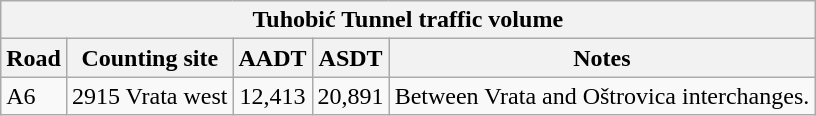<table class="wikitable">
<tr>
<td colspan=5 bgcolor="#f2f2f2" align=center style=margin-top:15><strong>Tuhobić Tunnel traffic volume</strong></td>
</tr>
<tr>
<td align=center bgcolor="#f2f2f2"><strong>Road</strong></td>
<td align=center bgcolor="#f2f2f2"><strong>Counting site</strong></td>
<td align=center bgcolor="#f2f2f2"><strong>AADT</strong></td>
<td align=center bgcolor="#f2f2f2"><strong>ASDT</strong></td>
<td align=center bgcolor="#f2f2f2"><strong>Notes</strong></td>
</tr>
<tr>
<td> A6</td>
<td>2915 Vrata west</td>
<td align=center>12,413</td>
<td align=center>20,891</td>
<td>Between Vrata and Oštrovica interchanges.</td>
</tr>
</table>
